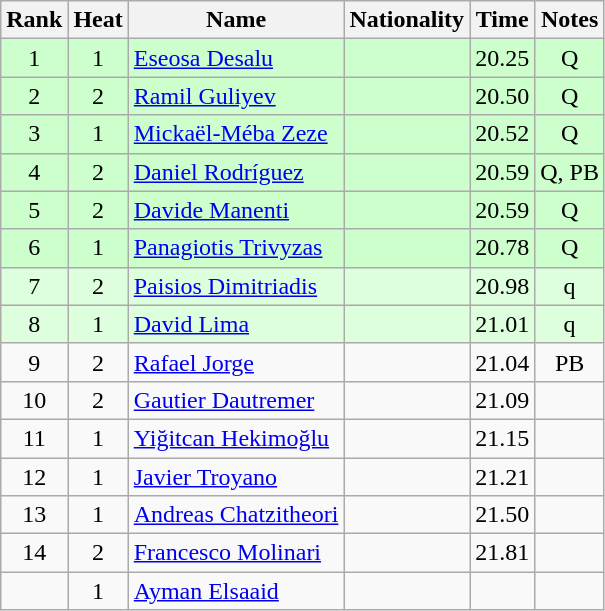<table class="wikitable sortable" style="text-align:center">
<tr>
<th>Rank</th>
<th>Heat</th>
<th>Name</th>
<th>Nationality</th>
<th>Time</th>
<th>Notes</th>
</tr>
<tr bgcolor=ccffcc>
<td>1</td>
<td>1</td>
<td align=left><a href='#'>Eseosa Desalu</a></td>
<td align=left></td>
<td>20.25</td>
<td>Q</td>
</tr>
<tr bgcolor=ccffcc>
<td>2</td>
<td>2</td>
<td align=left><a href='#'>Ramil Guliyev</a></td>
<td align=left></td>
<td>20.50</td>
<td>Q</td>
</tr>
<tr bgcolor=ccffcc>
<td>3</td>
<td>1</td>
<td align=left><a href='#'>Mickaël-Méba Zeze</a></td>
<td align=left></td>
<td>20.52</td>
<td>Q</td>
</tr>
<tr bgcolor=ccffcc>
<td>4</td>
<td>2</td>
<td align=left><a href='#'>Daniel Rodríguez</a></td>
<td align=left></td>
<td>20.59</td>
<td>Q, PB</td>
</tr>
<tr bgcolor=ccffcc>
<td>5</td>
<td>2</td>
<td align=left><a href='#'>Davide Manenti</a></td>
<td align=left></td>
<td>20.59</td>
<td>Q</td>
</tr>
<tr bgcolor=ccffcc>
<td>6</td>
<td>1</td>
<td align=left><a href='#'>Panagiotis Trivyzas</a></td>
<td align=left></td>
<td>20.78</td>
<td>Q</td>
</tr>
<tr bgcolor=ddffdd>
<td>7</td>
<td>2</td>
<td align=left><a href='#'>Paisios Dimitriadis</a></td>
<td align=left></td>
<td>20.98</td>
<td>q</td>
</tr>
<tr bgcolor=ddffdd>
<td>8</td>
<td>1</td>
<td align=left><a href='#'>David Lima</a></td>
<td align=left></td>
<td>21.01</td>
<td>q</td>
</tr>
<tr>
<td>9</td>
<td>2</td>
<td align=left><a href='#'>Rafael Jorge</a></td>
<td align=left></td>
<td>21.04</td>
<td>PB</td>
</tr>
<tr>
<td>10</td>
<td>2</td>
<td align=left><a href='#'>Gautier Dautremer</a></td>
<td align=left></td>
<td>21.09</td>
<td></td>
</tr>
<tr>
<td>11</td>
<td>1</td>
<td align=left><a href='#'>Yiğitcan Hekimoğlu</a></td>
<td align=left></td>
<td>21.15</td>
<td></td>
</tr>
<tr>
<td>12</td>
<td>1</td>
<td align=left><a href='#'>Javier Troyano</a></td>
<td align=left></td>
<td>21.21</td>
<td></td>
</tr>
<tr>
<td>13</td>
<td>1</td>
<td align=left><a href='#'>Andreas Chatzitheori</a></td>
<td align=left></td>
<td>21.50</td>
<td></td>
</tr>
<tr>
<td>14</td>
<td>2</td>
<td align=left><a href='#'>Francesco Molinari</a></td>
<td align=left></td>
<td>21.81</td>
<td></td>
</tr>
<tr>
<td></td>
<td>1</td>
<td align=left><a href='#'>Ayman Elsaaid</a></td>
<td align=left></td>
<td></td>
<td></td>
</tr>
</table>
